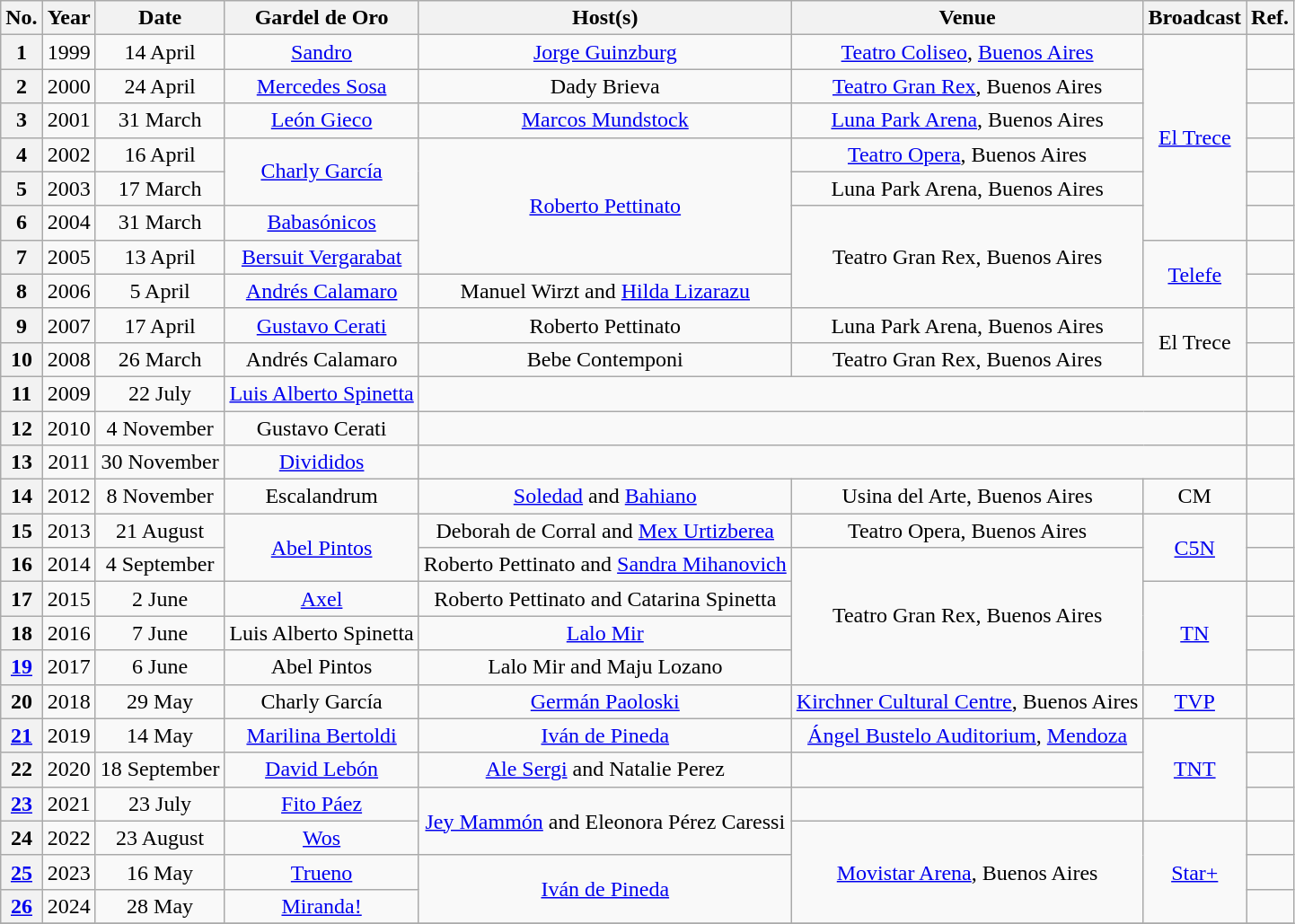<table class="wikitable" style="text-align:center">
<tr>
<th>No.</th>
<th>Year</th>
<th>Date</th>
<th>Gardel de Oro</th>
<th>Host(s)</th>
<th>Venue</th>
<th>Broadcast</th>
<th>Ref.</th>
</tr>
<tr>
<th>1</th>
<td>1999</td>
<td>14 April</td>
<td><a href='#'>Sandro</a></td>
<td><a href='#'>Jorge Guinzburg</a></td>
<td><a href='#'>Teatro Coliseo</a>, <a href='#'>Buenos Aires</a></td>
<td rowspan="6"><a href='#'>El Trece</a></td>
<td></td>
</tr>
<tr>
<th>2</th>
<td>2000</td>
<td>24 April</td>
<td><a href='#'>Mercedes Sosa</a></td>
<td>Dady Brieva</td>
<td><a href='#'>Teatro Gran Rex</a>, Buenos Aires</td>
<td></td>
</tr>
<tr>
<th>3</th>
<td>2001</td>
<td>31 March</td>
<td><a href='#'>León Gieco</a></td>
<td><a href='#'>Marcos Mundstock</a></td>
<td><a href='#'>Luna Park Arena</a>, Buenos Aires</td>
<td></td>
</tr>
<tr>
<th>4</th>
<td>2002</td>
<td>16 April</td>
<td rowspan="2"><a href='#'>Charly García</a></td>
<td rowspan="4"><a href='#'>Roberto Pettinato</a></td>
<td><a href='#'>Teatro Opera</a>, Buenos Aires</td>
<td></td>
</tr>
<tr>
<th>5</th>
<td>2003</td>
<td>17 March</td>
<td>Luna Park Arena, Buenos Aires</td>
<td></td>
</tr>
<tr>
<th>6</th>
<td>2004</td>
<td>31 March</td>
<td><a href='#'>Babasónicos</a></td>
<td rowspan="3">Teatro Gran Rex, Buenos Aires</td>
<td></td>
</tr>
<tr>
<th>7</th>
<td>2005</td>
<td>13 April</td>
<td><a href='#'>Bersuit Vergarabat</a></td>
<td rowspan="2"><a href='#'>Telefe</a></td>
<td></td>
</tr>
<tr>
<th>8</th>
<td>2006</td>
<td>5 April</td>
<td><a href='#'>Andrés Calamaro</a></td>
<td>Manuel Wirzt and <a href='#'>Hilda Lizarazu</a></td>
<td></td>
</tr>
<tr>
<th>9</th>
<td>2007</td>
<td>17 April</td>
<td><a href='#'>Gustavo Cerati</a></td>
<td>Roberto Pettinato</td>
<td>Luna Park Arena, Buenos Aires</td>
<td rowspan="2">El Trece</td>
<td></td>
</tr>
<tr>
<th>10</th>
<td>2008</td>
<td>26 March</td>
<td>Andrés Calamaro</td>
<td>Bebe Contemponi</td>
<td>Teatro Gran Rex, Buenos Aires</td>
<td></td>
</tr>
<tr>
<th>11</th>
<td>2009</td>
<td>22 July</td>
<td><a href='#'>Luis Alberto Spinetta</a></td>
<td colspan="3"></td>
<td></td>
</tr>
<tr>
<th>12</th>
<td>2010</td>
<td>4 November</td>
<td>Gustavo Cerati</td>
<td colspan="3"></td>
<td></td>
</tr>
<tr>
<th>13</th>
<td>2011</td>
<td>30 November</td>
<td><a href='#'>Divididos</a></td>
<td colspan="3"></td>
<td></td>
</tr>
<tr>
<th>14</th>
<td>2012</td>
<td>8 November</td>
<td>Escalandrum</td>
<td><a href='#'>Soledad</a> and <a href='#'>Bahiano</a></td>
<td>Usina del Arte, Buenos Aires</td>
<td>CM</td>
<td></td>
</tr>
<tr>
<th>15</th>
<td>2013</td>
<td>21 August</td>
<td rowspan="2"><a href='#'>Abel Pintos</a></td>
<td>Deborah de Corral and <a href='#'>Mex Urtizberea</a></td>
<td>Teatro Opera, Buenos Aires</td>
<td rowspan="2"><a href='#'>C5N</a></td>
<td></td>
</tr>
<tr>
<th>16</th>
<td>2014</td>
<td>4 September</td>
<td>Roberto Pettinato and <a href='#'>Sandra Mihanovich</a></td>
<td rowspan="4">Teatro Gran Rex, Buenos Aires</td>
<td></td>
</tr>
<tr>
<th>17</th>
<td>2015</td>
<td>2 June</td>
<td><a href='#'>Axel</a></td>
<td>Roberto Pettinato and Catarina Spinetta</td>
<td rowspan="3"><a href='#'>TN</a></td>
<td></td>
</tr>
<tr>
<th>18</th>
<td>2016</td>
<td>7 June</td>
<td>Luis Alberto Spinetta</td>
<td><a href='#'>Lalo Mir</a></td>
<td></td>
</tr>
<tr>
<th><a href='#'>19</a></th>
<td>2017</td>
<td>6 June</td>
<td>Abel Pintos</td>
<td>Lalo Mir and Maju Lozano</td>
<td></td>
</tr>
<tr>
<th>20</th>
<td>2018</td>
<td>29 May</td>
<td>Charly García</td>
<td><a href='#'>Germán Paoloski</a></td>
<td><a href='#'>Kirchner Cultural Centre</a>, Buenos Aires</td>
<td><a href='#'>TVP</a></td>
<td></td>
</tr>
<tr>
<th><a href='#'>21</a></th>
<td>2019</td>
<td>14 May</td>
<td><a href='#'>Marilina Bertoldi</a></td>
<td><a href='#'>Iván de Pineda</a></td>
<td><a href='#'>Ángel Bustelo Auditorium</a>, <a href='#'>Mendoza</a></td>
<td rowspan="3"><a href='#'>TNT</a></td>
<td></td>
</tr>
<tr>
<th>22</th>
<td>2020</td>
<td>18 September</td>
<td><a href='#'>David Lebón</a></td>
<td><a href='#'>Ale Sergi</a> and Natalie Perez</td>
<td></td>
<td></td>
</tr>
<tr>
<th><a href='#'>23</a></th>
<td>2021</td>
<td>23 July</td>
<td><a href='#'>Fito Páez</a></td>
<td rowspan="2"><a href='#'>Jey Mammón</a> and Eleonora Pérez Caressi</td>
<td></td>
<td></td>
</tr>
<tr>
<th>24</th>
<td>2022</td>
<td>23 August</td>
<td><a href='#'>Wos</a></td>
<td rowspan="3"><a href='#'>Movistar Arena</a>, Buenos Aires</td>
<td rowspan="3"><a href='#'>Star+</a></td>
<td></td>
</tr>
<tr>
<th><a href='#'>25</a></th>
<td>2023</td>
<td>16 May</td>
<td><a href='#'>Trueno</a></td>
<td rowspan="2"><a href='#'>Iván de Pineda</a></td>
<td></td>
</tr>
<tr>
<th><a href='#'>26</a></th>
<td>2024</td>
<td>28 May</td>
<td><a href='#'>Miranda!</a></td>
<td></td>
</tr>
<tr>
</tr>
</table>
